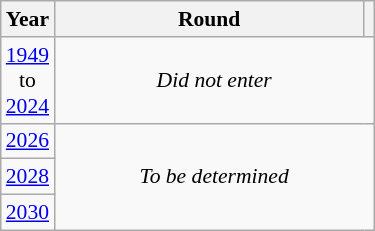<table class="wikitable" style="text-align: center; font-size:90%">
<tr>
<th>Year</th>
<th style="width:200px">Round</th>
<th></th>
</tr>
<tr>
<td><a href='#'>1949</a><br>to<br><a href='#'>2024</a></td>
<td colspan="2"><em>Did not enter</em></td>
</tr>
<tr>
<td><a href='#'>2026</a></td>
<td colspan="2" rowspan="3"><em>To be determined</em></td>
</tr>
<tr>
<td><a href='#'>2028</a></td>
</tr>
<tr>
<td><a href='#'>2030</a></td>
</tr>
</table>
